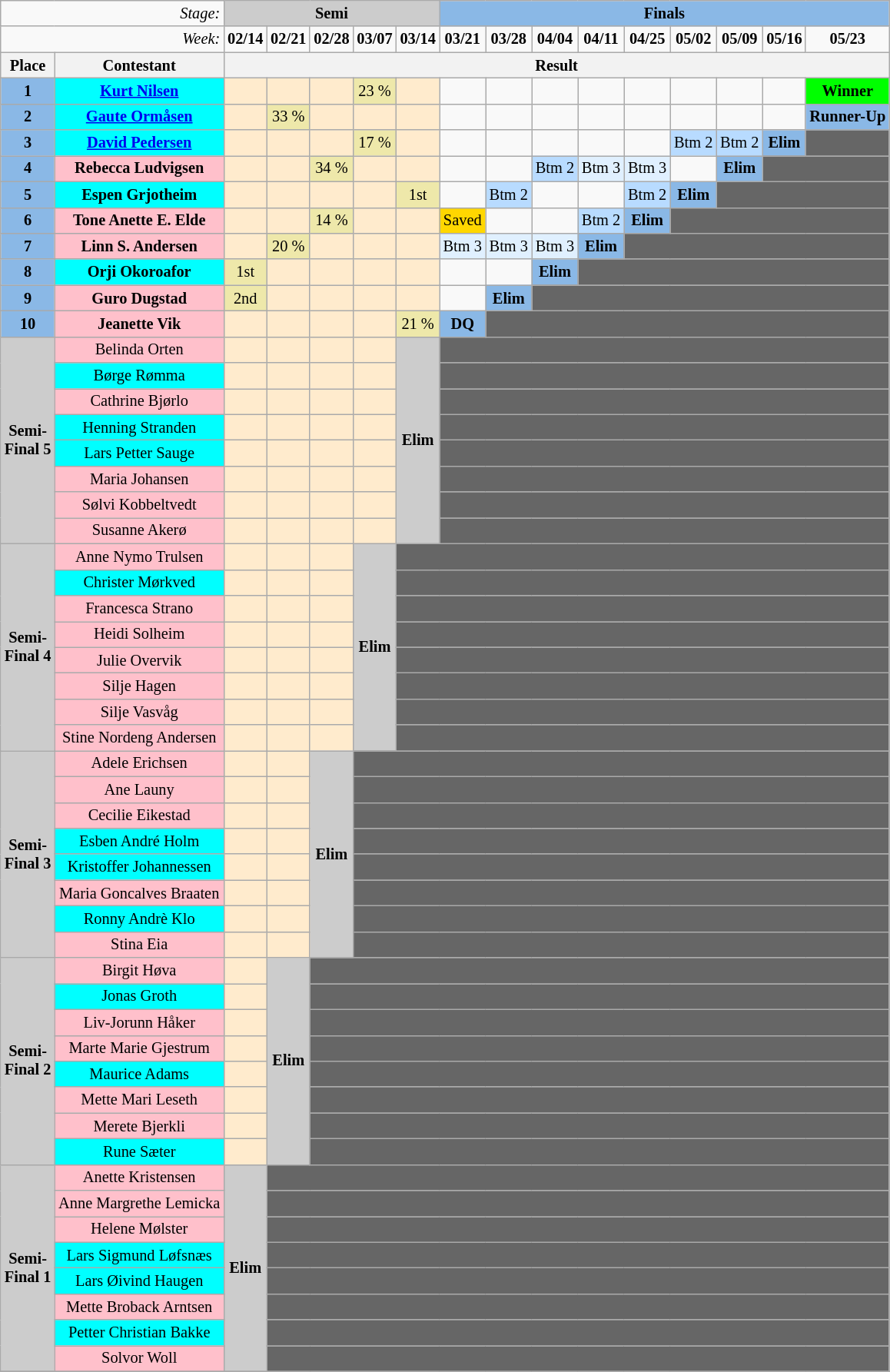<table class="wikitable" style="margin:1em auto; text-align:center; font-size:85%">
<tr>
<td align="right" colspan=2><em>Stage:</em></td>
<td bgcolor="CCCCCC" colspan=5><strong>Semi</strong></td>
<td bgcolor="8AB8E6" colspan=9><strong>Finals</strong></td>
</tr>
<tr>
<td align="right" colspan=2><em>Week:</em></td>
<td><strong>02/14</strong></td>
<td><strong>02/21</strong></td>
<td><strong>02/28</strong></td>
<td><strong>03/07</strong></td>
<td><strong>03/14</strong></td>
<td><strong>03/21</strong></td>
<td><strong>03/28</strong></td>
<td><strong>04/04</strong></td>
<td><strong>04/11</strong></td>
<td><strong>04/25</strong></td>
<td><strong>05/02</strong></td>
<td><strong>05/09</strong></td>
<td><strong>05/16</strong></td>
<td><strong>05/23</strong></td>
</tr>
<tr>
<th>Place</th>
<th>Contestant</th>
<th align="center" colspan=14>Result</th>
</tr>
<tr>
<td bgcolor="#8AB8E6"><strong>1</strong></td>
<td bgcolor="cyan"><strong><a href='#'>Kurt Nilsen</a></strong></td>
<td bgcolor="#FFEBCD"></td>
<td bgcolor="#FFEBCD"></td>
<td bgcolor="#FFEBCD"></td>
<td bgcolor="palegoldenrod" align="center">23 %</td>
<td bgcolor="#FFEBCD"></td>
<td></td>
<td></td>
<td></td>
<td></td>
<td></td>
<td></td>
<td></td>
<td></td>
<td style="background: Lime" align="center"><strong>Winner</strong></td>
</tr>
<tr>
<td bgcolor="#8AB8E6"><strong>2</strong></td>
<td bgcolor="cyan"><strong><a href='#'>Gaute Ormåsen</a></strong></td>
<td bgcolor="#FFEBCD"></td>
<td bgcolor="palegoldenrod" align="center">33 %</td>
<td bgcolor="#FFEBCD"></td>
<td bgcolor="#FFEBCD"></td>
<td bgcolor="#FFEBCD"></td>
<td></td>
<td></td>
<td></td>
<td></td>
<td></td>
<td></td>
<td></td>
<td></td>
<td bgcolor="8AB8E6"><strong>Runner-Up</strong></td>
</tr>
<tr>
<td bgcolor="#8AB8E6"><strong>3</strong></td>
<td bgcolor="cyan"><strong><a href='#'>David Pedersen</a></strong></td>
<td bgcolor="#FFEBCD"></td>
<td bgcolor="#FFEBCD"></td>
<td bgcolor="#FFEBCD"></td>
<td bgcolor="palegoldenrod" align="center">17 %</td>
<td bgcolor="#FFEBCD"></td>
<td></td>
<td></td>
<td></td>
<td></td>
<td></td>
<td bgcolor="B8DBFF">Btm 2</td>
<td bgcolor="B8DBFF">Btm 2</td>
<td bgcolor="8AB8E6"><strong>Elim</strong></td>
<td bgcolor="666666"></td>
</tr>
<tr>
<td bgcolor="#8AB8E6"><strong>4</strong></td>
<td bgcolor="pink"><strong>Rebecca Ludvigsen</strong></td>
<td bgcolor="#FFEBCD"></td>
<td bgcolor="#FFEBCD"></td>
<td bgcolor="palegoldenrod" align="center">34 %</td>
<td bgcolor="#FFEBCD"></td>
<td bgcolor="#FFEBCD"></td>
<td></td>
<td></td>
<td bgcolor="B8DBFF">Btm 2</td>
<td bgcolor="E0F0FF">Btm 3</td>
<td bgcolor="E0F0FF">Btm 3</td>
<td></td>
<td bgcolor="8AB8E6"><strong>Elim</strong></td>
<td colspan="2" bgcolor="666666"></td>
</tr>
<tr>
<td bgcolor="#8AB8E6"><strong>5</strong></td>
<td bgcolor="cyan"><strong>Espen Grjotheim</strong></td>
<td bgcolor="#FFEBCD"></td>
<td bgcolor="#FFEBCD"></td>
<td bgcolor="#FFEBCD"></td>
<td bgcolor="#FFEBCD"></td>
<td bgcolor="palegoldenrod" align="center">1st</td>
<td></td>
<td bgcolor="B8DBFF">Btm 2</td>
<td></td>
<td></td>
<td bgcolor="B8DBFF">Btm 2</td>
<td bgcolor="8AB8E6"><strong>Elim</strong></td>
<td colspan="3" bgcolor="666666"></td>
</tr>
<tr>
<td bgcolor="#8AB8E6"><strong>6</strong></td>
<td bgcolor="pink"><strong>Tone Anette E. Elde</strong></td>
<td bgcolor="#FFEBCD"></td>
<td bgcolor="#FFEBCD"></td>
<td bgcolor="palegoldenrod" align="center">14 %</td>
<td bgcolor="#FFEBCD"></td>
<td bgcolor="#FFEBCD"></td>
<td bgcolor="gold">Saved</td>
<td></td>
<td></td>
<td bgcolor="B8DBFF">Btm 2</td>
<td bgcolor="8AB8E6"><strong>Elim</strong></td>
<td colspan="4" bgcolor="666666"></td>
</tr>
<tr>
<td bgcolor="#8AB8E6"><strong>7</strong></td>
<td bgcolor="pink"><strong>Linn S. Andersen</strong></td>
<td bgcolor="#FFEBCD"></td>
<td bgcolor="palegoldenrod" align="center">20 %</td>
<td bgcolor="#FFEBCD"></td>
<td bgcolor="#FFEBCD"></td>
<td bgcolor="#FFEBCD"></td>
<td bgcolor="E0F0FF">Btm 3</td>
<td bgcolor="E0F0FF">Btm 3</td>
<td bgcolor="E0F0FF">Btm 3</td>
<td bgcolor="8AB8E6"><strong>Elim</strong></td>
<td colspan="5" bgcolor="666666"></td>
</tr>
<tr>
<td bgcolor="#8AB8E6"><strong>8</strong></td>
<td bgcolor="cyan"><strong>Orji Okoroafor</strong></td>
<td bgcolor="palegoldenrod" align="center">1st</td>
<td bgcolor="#FFEBCD"></td>
<td bgcolor="#FFEBCD"></td>
<td bgcolor="#FFEBCD"></td>
<td bgcolor="#FFEBCD"></td>
<td></td>
<td></td>
<td bgcolor="8AB8E6"><strong>Elim</strong></td>
<td colspan="6" bgcolor="666666"></td>
</tr>
<tr>
<td bgcolor="#8AB8E6"><strong>9</strong></td>
<td bgcolor="pink"><strong>Guro Dugstad</strong></td>
<td bgcolor="palegoldenrod" align="center">2nd</td>
<td bgcolor="#FFEBCD"></td>
<td bgcolor="#FFEBCD"></td>
<td bgcolor="#FFEBCD"></td>
<td bgcolor="#FFEBCD"></td>
<td></td>
<td bgcolor="8AB8E6"><strong>Elim</strong></td>
<td colspan="7" bgcolor="666666"></td>
</tr>
<tr>
<td bgcolor="#8AB8E6"><strong>10</strong></td>
<td bgcolor="pink"><strong>Jeanette Vik</strong></td>
<td bgcolor="#FFEBCD"></td>
<td bgcolor="#FFEBCD"></td>
<td bgcolor="#FFEBCD"></td>
<td bgcolor="#FFEBCD"></td>
<td bgcolor="palegoldenrod" align="center">21 %</td>
<td bgcolor="8AB8E6"><strong>DQ</strong></td>
<td colspan="8" bgcolor="666666"></td>
</tr>
<tr>
<td bgcolor="#CCCCCC" align="center" rowspan=8><strong>Semi-<br>Final 5</strong></td>
<td bgcolor="pink">Belinda Orten</td>
<td bgcolor="#FFEBCD"></td>
<td bgcolor="#FFEBCD"></td>
<td bgcolor="#FFEBCD"></td>
<td bgcolor="#FFEBCD"></td>
<td bgcolor="#CCCCCC" align="center" rowspan=8><strong>Elim</strong></td>
<td colspan="9" bgcolor="666666"></td>
</tr>
<tr>
<td bgcolor="cyan">Børge Rømma</td>
<td bgcolor="#FFEBCD"></td>
<td bgcolor="#FFEBCD"></td>
<td bgcolor="#FFEBCD"></td>
<td bgcolor="#FFEBCD"></td>
<td colspan="9" bgcolor="666666"></td>
</tr>
<tr>
<td bgcolor="pink">Cathrine Bjørlo</td>
<td bgcolor="#FFEBCD"></td>
<td bgcolor="#FFEBCD"></td>
<td bgcolor="#FFEBCD"></td>
<td bgcolor="#FFEBCD"></td>
<td colspan="9" bgcolor="666666"></td>
</tr>
<tr>
<td bgcolor="cyan">Henning Stranden</td>
<td bgcolor="#FFEBCD"></td>
<td bgcolor="#FFEBCD"></td>
<td bgcolor="#FFEBCD"></td>
<td bgcolor="#FFEBCD"></td>
<td colspan="9" bgcolor="666666"></td>
</tr>
<tr>
<td bgcolor="cyan">Lars Petter Sauge</td>
<td bgcolor="#FFEBCD"></td>
<td bgcolor="#FFEBCD"></td>
<td bgcolor="#FFEBCD"></td>
<td bgcolor="#FFEBCD"></td>
<td colspan="9" bgcolor="666666"></td>
</tr>
<tr>
<td bgcolor="pink">Maria Johansen</td>
<td bgcolor="#FFEBCD"></td>
<td bgcolor="#FFEBCD"></td>
<td bgcolor="#FFEBCD"></td>
<td bgcolor="#FFEBCD"></td>
<td colspan="9" bgcolor="666666"></td>
</tr>
<tr>
<td bgcolor="pink">Sølvi Kobbeltvedt</td>
<td bgcolor="#FFEBCD"></td>
<td bgcolor="#FFEBCD"></td>
<td bgcolor="#FFEBCD"></td>
<td bgcolor="#FFEBCD"></td>
<td colspan="9" bgcolor="666666"></td>
</tr>
<tr>
<td bgcolor="pink">Susanne Akerø</td>
<td bgcolor="#FFEBCD"></td>
<td bgcolor="#FFEBCD"></td>
<td bgcolor="#FFEBCD"></td>
<td bgcolor="#FFEBCD"></td>
<td colspan="9" bgcolor="666666"></td>
</tr>
<tr>
<td bgcolor="#CCCCCC" align="center" rowspan=8><strong>Semi-<br>Final 4</strong></td>
<td bgcolor="pink">Anne Nymo Trulsen</td>
<td bgcolor="#FFEBCD"></td>
<td bgcolor="#FFEBCD"></td>
<td bgcolor="#FFEBCD"></td>
<td bgcolor="#CCCCCC" align="center" rowspan=8><strong>Elim</strong></td>
<td colspan="10" bgcolor="666666"></td>
</tr>
<tr>
<td bgcolor="cyan">Christer Mørkved</td>
<td bgcolor="#FFEBCD"></td>
<td bgcolor="#FFEBCD"></td>
<td bgcolor="#FFEBCD"></td>
<td colspan="10" bgcolor="666666"></td>
</tr>
<tr>
<td bgcolor="pink">Francesca Strano</td>
<td bgcolor="#FFEBCD"></td>
<td bgcolor="#FFEBCD"></td>
<td bgcolor="#FFEBCD"></td>
<td colspan="10" bgcolor="666666"></td>
</tr>
<tr>
<td bgcolor="pink">Heidi Solheim</td>
<td bgcolor="#FFEBCD"></td>
<td bgcolor="#FFEBCD"></td>
<td bgcolor="#FFEBCD"></td>
<td colspan="10" bgcolor="666666"></td>
</tr>
<tr>
<td bgcolor="pink">Julie Overvik</td>
<td bgcolor="#FFEBCD"></td>
<td bgcolor="#FFEBCD"></td>
<td bgcolor="#FFEBCD"></td>
<td colspan="10" bgcolor="666666"></td>
</tr>
<tr>
<td bgcolor="pink">Silje Hagen</td>
<td bgcolor="#FFEBCD"></td>
<td bgcolor="#FFEBCD"></td>
<td bgcolor="#FFEBCD"></td>
<td colspan="10" bgcolor="666666"></td>
</tr>
<tr>
<td bgcolor="pink">Silje Vasvåg</td>
<td bgcolor="#FFEBCD"></td>
<td bgcolor="#FFEBCD"></td>
<td bgcolor="#FFEBCD"></td>
<td colspan="10" bgcolor="666666"></td>
</tr>
<tr>
<td bgcolor="pink">Stine Nordeng Andersen</td>
<td bgcolor="#FFEBCD"></td>
<td bgcolor="#FFEBCD"></td>
<td bgcolor="#FFEBCD"></td>
<td colspan="10" bgcolor="666666"></td>
</tr>
<tr>
<td bgcolor="#CCCCCC" align="center" rowspan=8><strong>Semi-<br>Final 3</strong></td>
<td bgcolor="pink">Adele Erichsen</td>
<td bgcolor="#FFEBCD"></td>
<td bgcolor="#FFEBCD"></td>
<td bgcolor="#CCCCCC" align="center" rowspan=8><strong>Elim</strong></td>
<td colspan="11" bgcolor="666666"></td>
</tr>
<tr>
<td bgcolor="pink">Ane Launy</td>
<td bgcolor="#FFEBCD"></td>
<td bgcolor="#FFEBCD"></td>
<td colspan="11" bgcolor="666666"></td>
</tr>
<tr>
<td bgcolor="pink">Cecilie Eikestad</td>
<td bgcolor="#FFEBCD"></td>
<td bgcolor="#FFEBCD"></td>
<td colspan="11" bgcolor="666666"></td>
</tr>
<tr>
<td bgcolor="cyan">Esben André Holm</td>
<td bgcolor="#FFEBCD"></td>
<td bgcolor="#FFEBCD"></td>
<td colspan="11" bgcolor="666666"></td>
</tr>
<tr>
<td bgcolor="cyan">Kristoffer Johannessen</td>
<td bgcolor="#FFEBCD"></td>
<td bgcolor="#FFEBCD"></td>
<td colspan="11" bgcolor="666666"></td>
</tr>
<tr>
<td bgcolor="pink">Maria Goncalves Braaten</td>
<td bgcolor="#FFEBCD"></td>
<td bgcolor="#FFEBCD"></td>
<td colspan="11" bgcolor="666666"></td>
</tr>
<tr>
<td bgcolor="cyan">Ronny Andrè Klo</td>
<td bgcolor="#FFEBCD"></td>
<td bgcolor="#FFEBCD"></td>
<td colspan="11" bgcolor="666666"></td>
</tr>
<tr>
<td bgcolor="pink">Stina Eia</td>
<td bgcolor="#FFEBCD"></td>
<td bgcolor="#FFEBCD"></td>
<td colspan="11" bgcolor="666666"></td>
</tr>
<tr>
<td bgcolor="#CCCCCC" align="center" rowspan=8><strong>Semi-<br>Final 2</strong></td>
<td bgcolor="pink">Birgit Høva</td>
<td bgcolor="#FFEBCD"></td>
<td bgcolor="#CCCCCC" align="center" rowspan=8><strong>Elim</strong></td>
<td colspan="12" bgcolor="666666"></td>
</tr>
<tr>
<td bgcolor="cyan">Jonas Groth</td>
<td bgcolor="#FFEBCD"></td>
<td colspan="12" bgcolor="666666"></td>
</tr>
<tr>
<td bgcolor="pink">Liv-Jorunn Håker</td>
<td bgcolor="#FFEBCD"></td>
<td colspan="12" bgcolor="666666"></td>
</tr>
<tr>
<td bgcolor="pink">Marte Marie Gjestrum</td>
<td bgcolor="#FFEBCD"></td>
<td colspan="12" bgcolor="666666"></td>
</tr>
<tr>
<td bgcolor="cyan">Maurice Adams</td>
<td bgcolor="#FFEBCD"></td>
<td colspan="12" bgcolor="666666"></td>
</tr>
<tr>
<td bgcolor="pink">Mette Mari Leseth</td>
<td bgcolor="#FFEBCD"></td>
<td colspan="12" bgcolor="666666"></td>
</tr>
<tr>
<td bgcolor="pink">Merete Bjerkli</td>
<td bgcolor="#FFEBCD"></td>
<td colspan="12" bgcolor="666666"></td>
</tr>
<tr>
<td bgcolor="cyan">Rune Sæter</td>
<td bgcolor="#FFEBCD"></td>
<td colspan="12" bgcolor="666666"></td>
</tr>
<tr>
<td bgcolor="#CCCCCC" align="center" rowspan=8><strong>Semi-<br>Final 1</strong></td>
<td bgcolor="pink">Anette Kristensen</td>
<td bgcolor="#CCCCCC" align="center" rowspan=8><strong>Elim</strong></td>
<td colspan="13" bgcolor="666666"></td>
</tr>
<tr>
<td bgcolor="pink">Anne Margrethe Lemicka</td>
<td colspan="13" bgcolor="666666"></td>
</tr>
<tr>
<td bgcolor="pink">Helene Mølster</td>
<td colspan="13" bgcolor="666666"></td>
</tr>
<tr>
<td bgcolor="cyan">Lars Sigmund Løfsnæs</td>
<td colspan="13" bgcolor="666666"></td>
</tr>
<tr>
<td bgcolor="cyan">Lars Øivind Haugen</td>
<td colspan="13" bgcolor="666666"></td>
</tr>
<tr>
<td bgcolor="pink">Mette Broback Arntsen</td>
<td colspan="13" bgcolor="666666"></td>
</tr>
<tr>
<td bgcolor="cyan">Petter Christian Bakke</td>
<td colspan="13" bgcolor="666666"></td>
</tr>
<tr>
<td bgcolor="pink">Solvor Woll</td>
<td colspan="13" bgcolor="666666"></td>
</tr>
<tr>
</tr>
</table>
